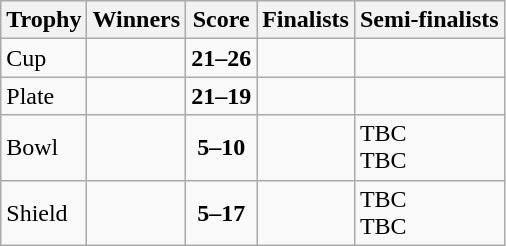<table class="wikitable" style="text-align:left">
<tr>
<th>Trophy</th>
<th>Winners</th>
<th>Score</th>
<th>Finalists</th>
<th>Semi-finalists</th>
</tr>
<tr>
<td>Cup</td>
<td></td>
<td align=center><strong>21–26</strong></td>
<td></td>
<td><br></td>
</tr>
<tr>
<td>Plate</td>
<td></td>
<td align=center><strong>21–19</strong></td>
<td></td>
<td><br></td>
</tr>
<tr>
<td>Bowl</td>
<td></td>
<td align=center><strong>5–10</strong></td>
<td></td>
<td>TBC<br>TBC</td>
</tr>
<tr>
<td>Shield</td>
<td></td>
<td align=center><strong>5–17</strong></td>
<td></td>
<td>TBC<br>TBC</td>
</tr>
</table>
